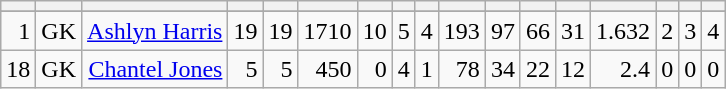<table class="wikitable sortable" style="text-align:right;">
<tr>
<th></th>
<th></th>
<th></th>
<th></th>
<th></th>
<th></th>
<th></th>
<th></th>
<th></th>
<th></th>
<th></th>
<th></th>
<th></th>
<th></th>
<th></th>
<th></th>
<th></th>
</tr>
<tr>
</tr>
<tr>
<td>1</td>
<td>GK</td>
<td><a href='#'>Ashlyn Harris</a></td>
<td>19</td>
<td>19</td>
<td>1710</td>
<td>10</td>
<td>5</td>
<td>4</td>
<td>193</td>
<td>97</td>
<td>66</td>
<td>31</td>
<td>1.632</td>
<td>2</td>
<td>3</td>
<td>4</td>
</tr>
<tr>
<td>18</td>
<td>GK</td>
<td><a href='#'>Chantel Jones</a></td>
<td>5</td>
<td>5</td>
<td>450</td>
<td>0</td>
<td>4</td>
<td>1</td>
<td>78</td>
<td>34</td>
<td>22</td>
<td>12</td>
<td>2.4</td>
<td>0</td>
<td>0</td>
<td>0</td>
</tr>
</table>
